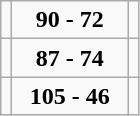<table class="wikitable" style="text-align:center">
<tr>
<td align="left"></td>
<td width="70px"><strong>90 - 72</strong></td>
<td align="left"></td>
</tr>
<tr>
<td align="left"></td>
<td width="70px"><strong>87 - 74</strong></td>
<td align="left"></td>
</tr>
<tr>
<td align="left"></td>
<td width="70px"><strong>105 - 46</strong></td>
<td align="left"></td>
</tr>
</table>
